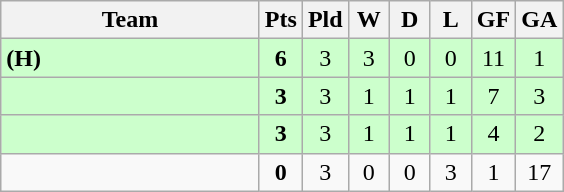<table class="wikitable" style="text-align: center;">
<tr>
<th width=165>Team</th>
<th width=20>Pts</th>
<th width=20>Pld</th>
<th width=20>W</th>
<th width=20>D</th>
<th width=20>L</th>
<th width=20>GF</th>
<th width=20>GA</th>
</tr>
<tr style="background:#cfc;">
<td style="text-align:left;"> <strong>(H)</strong></td>
<td><strong>6</strong></td>
<td>3</td>
<td>3</td>
<td>0</td>
<td>0</td>
<td>11</td>
<td>1</td>
</tr>
<tr style="background:#cfc;">
<td style="text-align:left;"></td>
<td><strong>3</strong></td>
<td>3</td>
<td>1</td>
<td>1</td>
<td>1</td>
<td>7</td>
<td>3</td>
</tr>
<tr style="background:#cfc;">
<td style="text-align:left;"></td>
<td><strong>3</strong></td>
<td>3</td>
<td>1</td>
<td>1</td>
<td>1</td>
<td>4</td>
<td>2</td>
</tr>
<tr>
<td style="text-align:left;"></td>
<td><strong>0</strong></td>
<td>3</td>
<td>0</td>
<td>0</td>
<td>3</td>
<td>1</td>
<td>17</td>
</tr>
</table>
